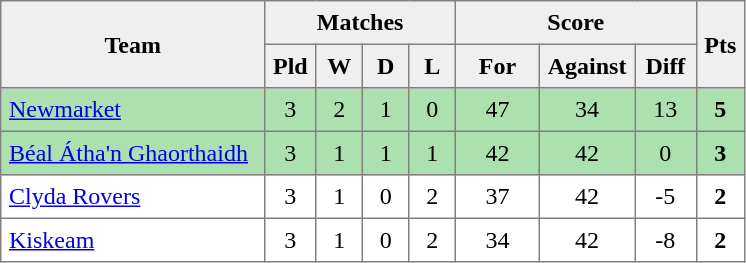<table style=border-collapse:collapse border=1 cellspacing=0 cellpadding=5>
<tr align=center bgcolor=#efefef>
<th rowspan=2 width=165>Team</th>
<th colspan=4>Matches</th>
<th colspan=3>Score</th>
<th rowspan=2width=20>Pts</th>
</tr>
<tr align=center bgcolor=#efefef>
<th width=20>Pld</th>
<th width=20>W</th>
<th width=20>D</th>
<th width=20>L</th>
<th width=45>For</th>
<th width=45>Against</th>
<th width=30>Diff</th>
</tr>
<tr align=center style="background:#ACE1AF;">
<td style="text-align:left;"><a href='#'>Newmarket</a></td>
<td>3</td>
<td>2</td>
<td>1</td>
<td>0</td>
<td>47</td>
<td>34</td>
<td>13</td>
<td><strong>5</strong></td>
</tr>
<tr align=center style="background:#ACE1AF;">
<td style="text-align:left;"><a href='#'>Béal Átha'n Ghaorthaidh</a></td>
<td>3</td>
<td>1</td>
<td>1</td>
<td>1</td>
<td>42</td>
<td>42</td>
<td>0</td>
<td><strong>3</strong></td>
</tr>
<tr align=center>
<td style="text-align:left;"><a href='#'>Clyda Rovers</a></td>
<td>3</td>
<td>1</td>
<td>0</td>
<td>2</td>
<td>37</td>
<td>42</td>
<td>-5</td>
<td><strong>2</strong></td>
</tr>
<tr align=center>
<td style="text-align:left;"><a href='#'>Kiskeam</a></td>
<td>3</td>
<td>1</td>
<td>0</td>
<td>2</td>
<td>34</td>
<td>42</td>
<td>-8</td>
<td><strong>2</strong></td>
</tr>
</table>
